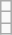<table class="wikitable">
<tr>
<td></td>
</tr>
<tr>
<td></td>
</tr>
<tr>
<td></td>
</tr>
</table>
